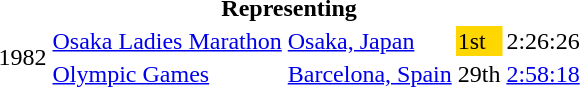<table>
<tr>
<th colspan="5">Representing </th>
</tr>
<tr>
<td rowspan=2>1982</td>
<td><a href='#'>Osaka Ladies Marathon</a></td>
<td><a href='#'>Osaka, Japan</a></td>
<td bgcolor="gold">1st</td>
<td>2:26:26</td>
</tr>
<tr>
<td><a href='#'>Olympic Games</a></td>
<td><a href='#'>Barcelona, Spain</a></td>
<td>29th</td>
<td><a href='#'>2:58:18</a></td>
</tr>
</table>
